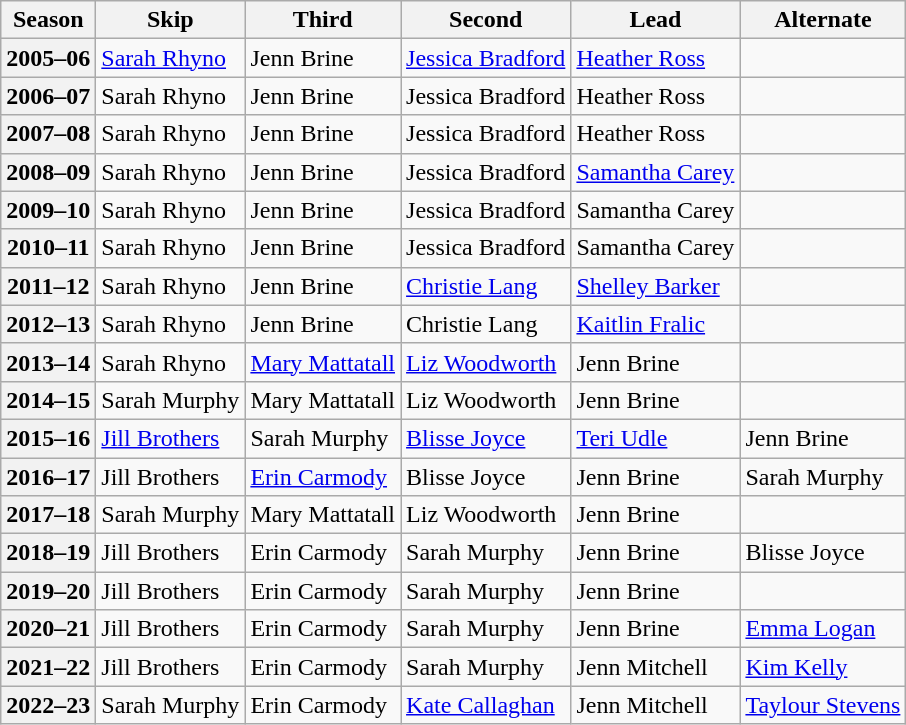<table class="wikitable">
<tr>
<th scope="col">Season</th>
<th scope="col">Skip</th>
<th scope="col">Third</th>
<th scope="col">Second</th>
<th scope="col">Lead</th>
<th scope="col">Alternate</th>
</tr>
<tr>
<th scope="row">2005–06</th>
<td><a href='#'>Sarah Rhyno</a></td>
<td>Jenn Brine</td>
<td><a href='#'>Jessica Bradford</a></td>
<td><a href='#'>Heather Ross</a></td>
<td></td>
</tr>
<tr>
<th scope="row">2006–07</th>
<td>Sarah Rhyno</td>
<td>Jenn Brine</td>
<td>Jessica Bradford</td>
<td>Heather Ross</td>
<td></td>
</tr>
<tr>
<th scope="row">2007–08</th>
<td>Sarah Rhyno</td>
<td>Jenn Brine</td>
<td>Jessica Bradford</td>
<td>Heather Ross</td>
<td></td>
</tr>
<tr>
<th scope="row">2008–09</th>
<td>Sarah Rhyno</td>
<td>Jenn Brine</td>
<td>Jessica Bradford</td>
<td><a href='#'>Samantha Carey</a></td>
<td></td>
</tr>
<tr>
<th scope="row">2009–10</th>
<td>Sarah Rhyno</td>
<td>Jenn Brine</td>
<td>Jessica Bradford</td>
<td>Samantha Carey</td>
<td></td>
</tr>
<tr>
<th scope="row">2010–11</th>
<td>Sarah Rhyno</td>
<td>Jenn Brine</td>
<td>Jessica Bradford</td>
<td>Samantha Carey</td>
<td></td>
</tr>
<tr>
<th scope="row">2011–12</th>
<td>Sarah Rhyno</td>
<td>Jenn Brine</td>
<td><a href='#'>Christie Lang</a></td>
<td><a href='#'>Shelley Barker</a></td>
<td></td>
</tr>
<tr>
<th scope="row">2012–13</th>
<td>Sarah Rhyno</td>
<td>Jenn Brine</td>
<td>Christie Lang</td>
<td><a href='#'>Kaitlin Fralic</a></td>
<td></td>
</tr>
<tr>
<th scope="row">2013–14</th>
<td>Sarah Rhyno</td>
<td><a href='#'>Mary Mattatall</a></td>
<td><a href='#'>Liz Woodworth</a></td>
<td>Jenn Brine</td>
<td></td>
</tr>
<tr>
<th scope="row">2014–15</th>
<td>Sarah Murphy</td>
<td>Mary Mattatall</td>
<td>Liz Woodworth</td>
<td>Jenn Brine</td>
<td></td>
</tr>
<tr>
<th scope="row">2015–16</th>
<td><a href='#'>Jill Brothers</a></td>
<td>Sarah Murphy</td>
<td><a href='#'>Blisse Joyce</a></td>
<td><a href='#'>Teri Udle</a></td>
<td>Jenn Brine</td>
</tr>
<tr>
<th scope="row">2016–17</th>
<td>Jill Brothers</td>
<td><a href='#'>Erin Carmody</a></td>
<td>Blisse Joyce</td>
<td>Jenn Brine</td>
<td>Sarah Murphy</td>
</tr>
<tr>
<th scope="row">2017–18</th>
<td>Sarah Murphy</td>
<td>Mary Mattatall</td>
<td>Liz Woodworth</td>
<td>Jenn Brine</td>
<td></td>
</tr>
<tr>
<th scope="row">2018–19</th>
<td>Jill Brothers</td>
<td>Erin Carmody</td>
<td>Sarah Murphy</td>
<td>Jenn Brine</td>
<td>Blisse Joyce</td>
</tr>
<tr>
<th scope="row">2019–20</th>
<td>Jill Brothers</td>
<td>Erin Carmody</td>
<td>Sarah Murphy</td>
<td>Jenn Brine</td>
<td></td>
</tr>
<tr>
<th scope="row">2020–21</th>
<td>Jill Brothers</td>
<td>Erin Carmody</td>
<td>Sarah Murphy</td>
<td>Jenn Brine</td>
<td><a href='#'>Emma Logan</a></td>
</tr>
<tr>
<th scope="row">2021–22</th>
<td>Jill Brothers</td>
<td>Erin Carmody</td>
<td>Sarah Murphy</td>
<td>Jenn Mitchell</td>
<td><a href='#'>Kim Kelly</a></td>
</tr>
<tr>
<th scope="row">2022–23</th>
<td>Sarah Murphy</td>
<td>Erin Carmody</td>
<td><a href='#'>Kate Callaghan</a></td>
<td>Jenn Mitchell</td>
<td><a href='#'>Taylour Stevens</a></td>
</tr>
</table>
